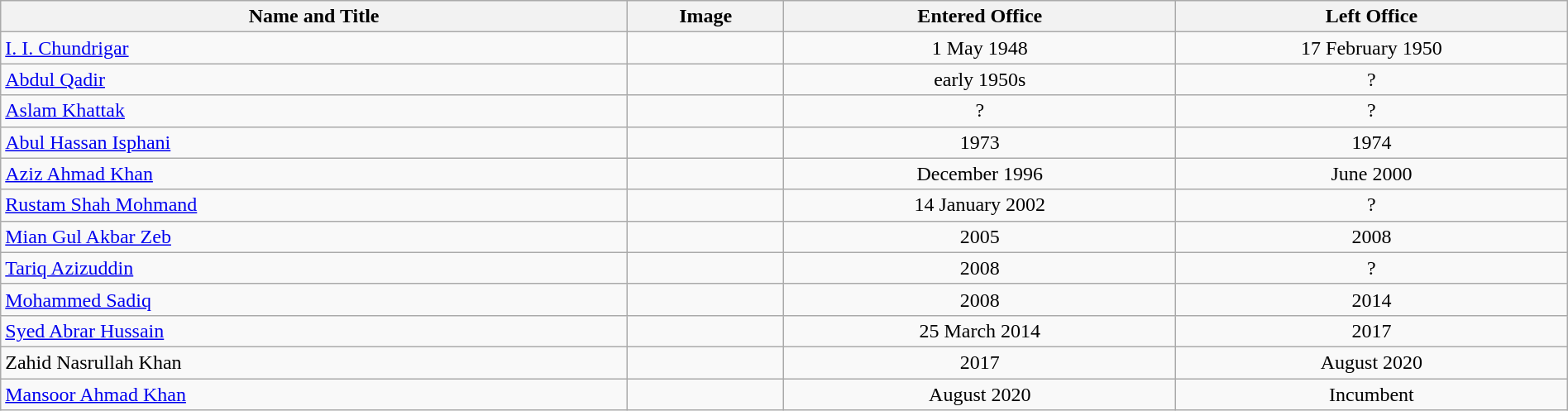<table class=wikitable style="width:100%">
<tr>
<th align=center valign=bottom width="40%">Name and Title</th>
<th valign=bottom width="10%">Image</th>
<th valign=bottom width="25%">Entered Office</th>
<th valign=bottom width="25%">Left Office</th>
</tr>
<tr>
<td><a href='#'>I. I. Chundrigar</a></td>
<td align=center></td>
<td align=center>1 May 1948</td>
<td align=center>17 February 1950</td>
</tr>
<tr>
<td><a href='#'>Abdul Qadir</a></td>
<td align=center></td>
<td align=center>early 1950s</td>
<td align=center>?</td>
</tr>
<tr>
<td><a href='#'>Aslam Khattak</a></td>
<td align=center></td>
<td align=center>?</td>
<td align=center>?</td>
</tr>
<tr>
<td><a href='#'>Abul Hassan Isphani</a></td>
<td align=center></td>
<td align=center>1973</td>
<td align=center>1974</td>
</tr>
<tr>
<td><a href='#'>Aziz Ahmad Khan</a></td>
<td align=center></td>
<td align=center>December 1996</td>
<td align=center>June 2000</td>
</tr>
<tr>
<td><a href='#'>Rustam Shah Mohmand</a></td>
<td align=center></td>
<td align=center>14 January 2002</td>
<td align=center>?</td>
</tr>
<tr>
<td><a href='#'>Mian Gul Akbar Zeb</a></td>
<td align=center></td>
<td align=center>2005</td>
<td align=center>2008</td>
</tr>
<tr>
<td><a href='#'>Tariq Azizuddin</a></td>
<td align=center></td>
<td align=center>2008</td>
<td align=center>?</td>
</tr>
<tr>
<td><a href='#'>Mohammed Sadiq</a></td>
<td align=center></td>
<td align=center>2008</td>
<td align=center>2014</td>
</tr>
<tr>
<td><a href='#'>Syed Abrar Hussain</a></td>
<td align=center></td>
<td align=center>25 March 2014</td>
<td align=center>2017</td>
</tr>
<tr>
<td>Zahid Nasrullah Khan</td>
<td align=center></td>
<td align=center>2017</td>
<td align=center>August 2020</td>
</tr>
<tr>
<td><a href='#'>Mansoor Ahmad Khan</a></td>
<td align=center></td>
<td align=center>August 2020</td>
<td align=center>Incumbent</td>
</tr>
</table>
